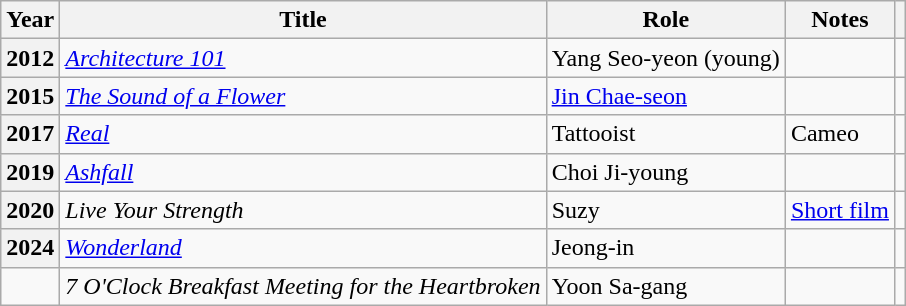<table class="wikitable plainrowheaders sortable">
<tr>
<th scope="col">Year</th>
<th scope="col">Title</th>
<th scope="col">Role</th>
<th scope="col">Notes</th>
<th scope="col" class="unsortable"></th>
</tr>
<tr>
<th scope="row">2012</th>
<td><em><a href='#'>Architecture 101</a></em></td>
<td>Yang Seo-yeon (young)</td>
<td></td>
<td style="text-align:center"></td>
</tr>
<tr>
<th scope="row">2015</th>
<td><em><a href='#'>The Sound of a Flower</a></em></td>
<td><a href='#'>Jin Chae-seon</a></td>
<td></td>
<td style="text-align:center"></td>
</tr>
<tr>
<th scope="row">2017</th>
<td><em><a href='#'>Real</a></em></td>
<td>Tattooist</td>
<td>Cameo</td>
<td style="text-align:center"></td>
</tr>
<tr>
<th scope="row">2019</th>
<td><em><a href='#'>Ashfall</a></em></td>
<td>Choi Ji-young</td>
<td></td>
<td style="text-align:center"></td>
</tr>
<tr>
<th scope="row">2020</th>
<td><em>Live Your Strength</em></td>
<td>Suzy</td>
<td><a href='#'>Short film</a></td>
<td style="text-align:center"></td>
</tr>
<tr>
<th scope="row">2024</th>
<td><em><a href='#'>Wonderland</a></em></td>
<td>Jeong-in</td>
<td></td>
<td style="text-align:center"></td>
</tr>
<tr>
<td></td>
<td><em>7 O'Clock Breakfast Meeting for the Heartbroken</em></td>
<td>Yoon Sa-gang</td>
<td></td>
<td style="text-align:center"></td>
</tr>
</table>
